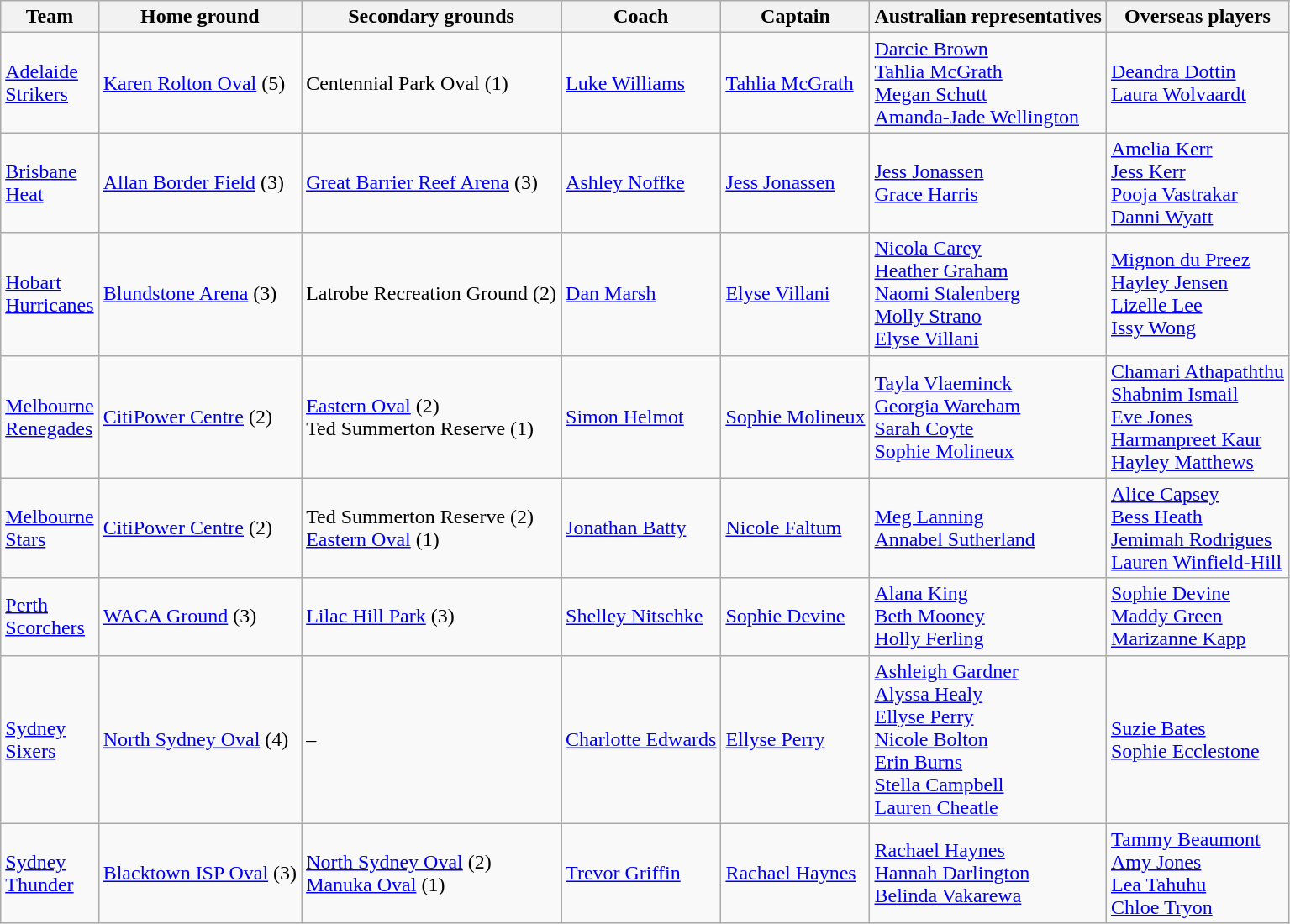<table class= "wikitable">
<tr>
<th>Team</th>
<th>Home ground</th>
<th>Secondary grounds</th>
<th>Coach</th>
<th>Captain</th>
<th>Australian representatives</th>
<th>Overseas players</th>
</tr>
<tr>
<td><a href='#'>Adelaide<br>Strikers</a></td>
<td><a href='#'>Karen Rolton Oval</a> (5)</td>
<td>Centennial Park Oval (1)</td>
<td><a href='#'>Luke Williams</a></td>
<td><a href='#'>Tahlia McGrath</a></td>
<td><a href='#'>Darcie Brown</a><br><a href='#'>Tahlia McGrath</a><br><a href='#'>Megan Schutt</a><br><a href='#'>Amanda-Jade Wellington</a></td>
<td><a href='#'>Deandra Dottin</a><br> <a href='#'>Laura Wolvaardt</a></td>
</tr>
<tr>
<td><a href='#'>Brisbane<br>Heat</a></td>
<td><a href='#'>Allan Border Field</a> (3)</td>
<td><a href='#'>Great Barrier Reef Arena</a> (3)</td>
<td><a href='#'>Ashley Noffke</a></td>
<td><a href='#'>Jess Jonassen</a></td>
<td><a href='#'>Jess Jonassen</a><br><a href='#'>Grace Harris</a></td>
<td><a href='#'>Amelia Kerr</a><br> <a href='#'>Jess Kerr</a><br> <a href='#'>Pooja Vastrakar</a><br> <a href='#'>Danni Wyatt</a></td>
</tr>
<tr>
<td><a href='#'>Hobart<br>Hurricanes</a></td>
<td><a href='#'>Blundstone Arena</a> (3)</td>
<td>Latrobe Recreation Ground (2)</td>
<td><a href='#'>Dan Marsh</a></td>
<td><a href='#'>Elyse Villani</a></td>
<td><a href='#'>Nicola Carey</a><br><a href='#'>Heather Graham</a><br><a href='#'>Naomi Stalenberg</a><br><a href='#'>Molly Strano</a><br><a href='#'>Elyse Villani</a></td>
<td><a href='#'>Mignon du Preez</a><br> <a href='#'>Hayley Jensen</a><br> <a href='#'>Lizelle Lee</a><br> <a href='#'>Issy Wong</a></td>
</tr>
<tr>
<td><a href='#'>Melbourne<br>Renegades</a></td>
<td><a href='#'>CitiPower Centre</a> (2)</td>
<td><a href='#'>Eastern Oval</a> (2)<br>Ted Summerton Reserve (1)</td>
<td><a href='#'>Simon Helmot</a></td>
<td><a href='#'>Sophie Molineux</a></td>
<td><a href='#'>Tayla Vlaeminck</a><br><a href='#'>Georgia Wareham</a><br><a href='#'>Sarah Coyte</a><br><a href='#'>Sophie Molineux</a></td>
<td><a href='#'>Chamari Athapaththu</a><br> <a href='#'>Shabnim Ismail</a><br> <a href='#'>Eve Jones</a><br><a href='#'>Harmanpreet Kaur</a><br> <a href='#'>Hayley Matthews</a></td>
</tr>
<tr>
<td><a href='#'>Melbourne<br>Stars</a></td>
<td><a href='#'>CitiPower Centre</a> (2)</td>
<td>Ted Summerton Reserve (2)<br><a href='#'>Eastern Oval</a> (1)</td>
<td><a href='#'>Jonathan Batty</a></td>
<td><a href='#'>Nicole Faltum</a></td>
<td><a href='#'>Meg Lanning</a><br><a href='#'>Annabel Sutherland</a></td>
<td><a href='#'>Alice Capsey</a><br> <a href='#'>Bess Heath</a><br><a href='#'>Jemimah Rodrigues</a><br> <a href='#'>Lauren Winfield-Hill</a></td>
</tr>
<tr>
<td><a href='#'>Perth<br>Scorchers</a></td>
<td><a href='#'>WACA Ground</a> (3)</td>
<td><a href='#'>Lilac Hill Park</a> (3)</td>
<td><a href='#'>Shelley Nitschke</a></td>
<td><a href='#'>Sophie Devine</a></td>
<td><a href='#'>Alana King</a><br><a href='#'>Beth Mooney</a><br><a href='#'>Holly Ferling</a></td>
<td><a href='#'>Sophie Devine</a><br> <a href='#'>Maddy Green</a><br> <a href='#'>Marizanne Kapp</a></td>
</tr>
<tr>
<td><a href='#'>Sydney<br>Sixers</a></td>
<td><a href='#'>North Sydney Oval</a> (4)</td>
<td>–</td>
<td><a href='#'>Charlotte Edwards</a></td>
<td><a href='#'>Ellyse Perry</a></td>
<td><a href='#'>Ashleigh Gardner</a><br><a href='#'>Alyssa Healy</a><br><a href='#'>Ellyse Perry</a><br><a href='#'>Nicole Bolton</a><br><a href='#'>Erin Burns</a><br><a href='#'>Stella Campbell</a><br><a href='#'>Lauren Cheatle</a></td>
<td><a href='#'>Suzie Bates</a><br> <a href='#'>Sophie Ecclestone</a></td>
</tr>
<tr>
<td><a href='#'>Sydney<br>Thunder</a></td>
<td><a href='#'>Blacktown ISP Oval</a> (3)</td>
<td><a href='#'>North Sydney Oval</a> (2)<br><a href='#'>Manuka Oval</a> (1)</td>
<td><a href='#'>Trevor Griffin</a></td>
<td><a href='#'>Rachael Haynes</a></td>
<td><a href='#'>Rachael Haynes</a><br><a href='#'>Hannah Darlington</a><br><a href='#'>Belinda Vakarewa</a></td>
<td><a href='#'>Tammy Beaumont</a><br> <a href='#'>Amy Jones</a><br> <a href='#'>Lea Tahuhu</a><br> <a href='#'>Chloe Tryon</a></td>
</tr>
</table>
